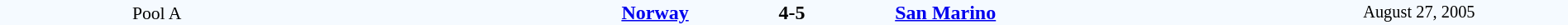<table style="width: 100%; background:#F5FAFF;" cellspacing="0">
<tr>
<td align=center rowspan=3 width=20% style=font-size:90%>Pool A</td>
</tr>
<tr>
<td width=24% align=right><strong><a href='#'>Norway</a></strong></td>
<td align=center width=13%><strong>4-5</strong></td>
<td width=24%><strong><a href='#'>San Marino</a></strong></td>
<td style=font-size:85% rowspan=3 align=center>August 27, 2005</td>
</tr>
</table>
